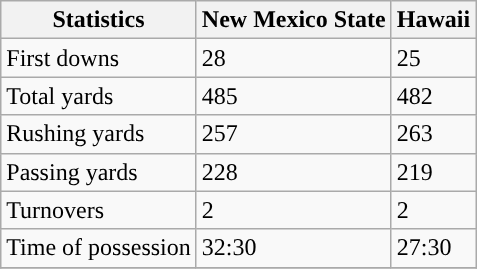<table class="wikitable">
<tr>
<th>Statistics</th>
<th>New Mexico State</th>
<th>Hawaii</th>
</tr>
<tr>
<td>First downs</td>
<td>28</td>
<td>25</td>
</tr>
<tr>
<td>Total yards</td>
<td>485</td>
<td>482</td>
</tr>
<tr>
<td>Rushing yards</td>
<td>257</td>
<td>263</td>
</tr>
<tr>
<td>Passing yards</td>
<td>228</td>
<td>219</td>
</tr>
<tr>
<td>Turnovers</td>
<td>2</td>
<td>2</td>
</tr>
<tr>
<td>Time of possession</td>
<td>32:30</td>
<td>27:30</td>
</tr>
<tr>
</tr>
</table>
